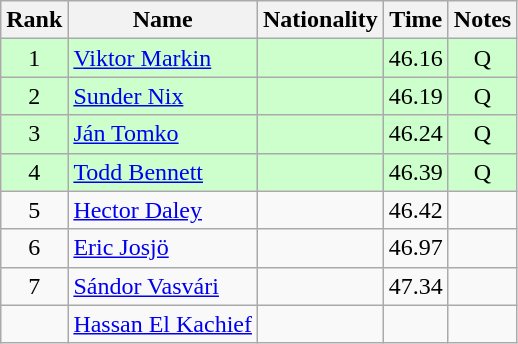<table class="wikitable sortable" style="text-align:center">
<tr>
<th>Rank</th>
<th>Name</th>
<th>Nationality</th>
<th>Time</th>
<th>Notes</th>
</tr>
<tr style="background:#ccffcc;">
<td align="center">1</td>
<td align=left><a href='#'>Viktor Markin</a></td>
<td align=left></td>
<td align="center">46.16</td>
<td>Q</td>
</tr>
<tr style="background:#ccffcc;">
<td align="center">2</td>
<td align=left><a href='#'>Sunder Nix</a></td>
<td align=left></td>
<td align="center">46.19</td>
<td>Q</td>
</tr>
<tr style="background:#ccffcc;">
<td align="center">3</td>
<td align=left><a href='#'>Ján Tomko</a></td>
<td align=left></td>
<td align="center">46.24</td>
<td>Q</td>
</tr>
<tr style="background:#ccffcc;">
<td align="center">4</td>
<td align=left><a href='#'>Todd Bennett</a></td>
<td align=left></td>
<td align="center">46.39</td>
<td>Q</td>
</tr>
<tr>
<td align="center">5</td>
<td align=left><a href='#'>Hector Daley</a></td>
<td align=left></td>
<td align="center">46.42</td>
<td></td>
</tr>
<tr>
<td align="center">6</td>
<td align=left><a href='#'>Eric Josjö</a></td>
<td align=left></td>
<td align="center">46.97</td>
<td></td>
</tr>
<tr>
<td align="center">7</td>
<td align=left><a href='#'>Sándor Vasvári</a></td>
<td align=left></td>
<td align="center">47.34</td>
<td></td>
</tr>
<tr>
<td align="center"></td>
<td align=left><a href='#'>Hassan El Kachief</a></td>
<td align=left></td>
<td></td>
<td align="center"></td>
</tr>
</table>
